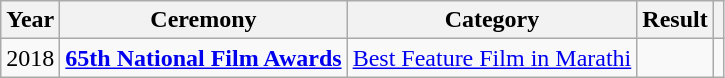<table class="wikitable">
<tr>
<th>Year</th>
<th>Ceremony</th>
<th>Category</th>
<th>Result</th>
<th></th>
</tr>
<tr>
<td>2018</td>
<td><strong><a href='#'>65th National Film Awards</a></strong></td>
<td><a href='#'>Best Feature Film in Marathi</a></td>
<td></td>
<td></td>
</tr>
</table>
